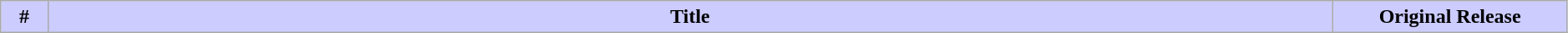<table class="wikitable" width=99%>
<tr>
<th style="background: #CCF" width="3%">#</th>
<th style="background: #CCF">Title</th>
<th style="background: #CCF" width="15%">Original Release<br>
</th>
</tr>
</table>
